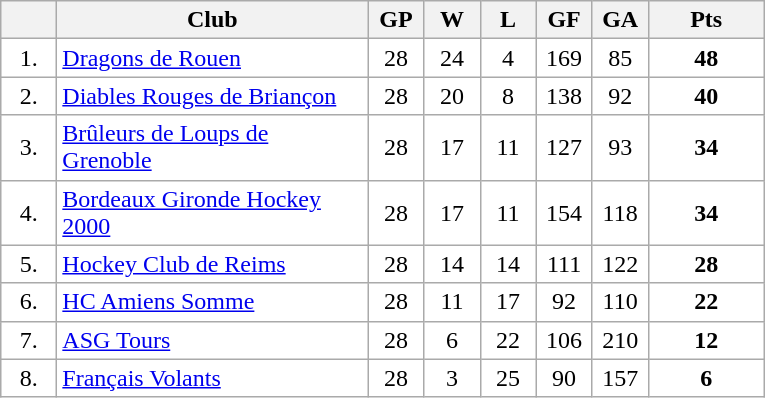<table class="wikitable">
<tr>
<th width="30"></th>
<th width="200">Club</th>
<th width="30">GP</th>
<th width="30">W</th>
<th width="30">L</th>
<th width="30">GF</th>
<th width="30">GA</th>
<th width="70">Pts</th>
</tr>
<tr bgcolor="#FFFFFF" align="center">
<td>1.</td>
<td align="left"><a href='#'>Dragons de Rouen</a></td>
<td>28</td>
<td>24</td>
<td>4</td>
<td>169</td>
<td>85</td>
<td><strong>48</strong></td>
</tr>
<tr bgcolor="#FFFFFF" align="center">
<td>2.</td>
<td align="left"><a href='#'>Diables Rouges de Briançon</a></td>
<td>28</td>
<td>20</td>
<td>8</td>
<td>138</td>
<td>92</td>
<td><strong>40</strong></td>
</tr>
<tr bgcolor="#FFFFFF" align="center">
<td>3.</td>
<td align="left"><a href='#'>Brûleurs de Loups de Grenoble</a></td>
<td>28</td>
<td>17</td>
<td>11</td>
<td>127</td>
<td>93</td>
<td><strong>34</strong></td>
</tr>
<tr bgcolor="#FFFFFF" align="center">
<td>4.</td>
<td align="left"><a href='#'>Bordeaux Gironde Hockey 2000</a></td>
<td>28</td>
<td>17</td>
<td>11</td>
<td>154</td>
<td>118</td>
<td><strong>34</strong></td>
</tr>
<tr bgcolor="#FFFFFF" align="center">
<td>5.</td>
<td align="left"><a href='#'>Hockey Club de Reims</a></td>
<td>28</td>
<td>14</td>
<td>14</td>
<td>111</td>
<td>122</td>
<td><strong>28</strong></td>
</tr>
<tr bgcolor="#FFFFFF" align="center">
<td>6.</td>
<td align="left"><a href='#'>HC Amiens Somme</a></td>
<td>28</td>
<td>11</td>
<td>17</td>
<td>92</td>
<td>110</td>
<td><strong>22</strong></td>
</tr>
<tr bgcolor="#FFFFFF" align="center">
<td>7.</td>
<td align="left"><a href='#'>ASG Tours</a></td>
<td>28</td>
<td>6</td>
<td>22</td>
<td>106</td>
<td>210</td>
<td><strong>12</strong></td>
</tr>
<tr bgcolor="#FFFFFF" align="center">
<td>8.</td>
<td align="left"><a href='#'>Français Volants</a></td>
<td>28</td>
<td>3</td>
<td>25</td>
<td>90</td>
<td>157</td>
<td><strong>6</strong></td>
</tr>
</table>
